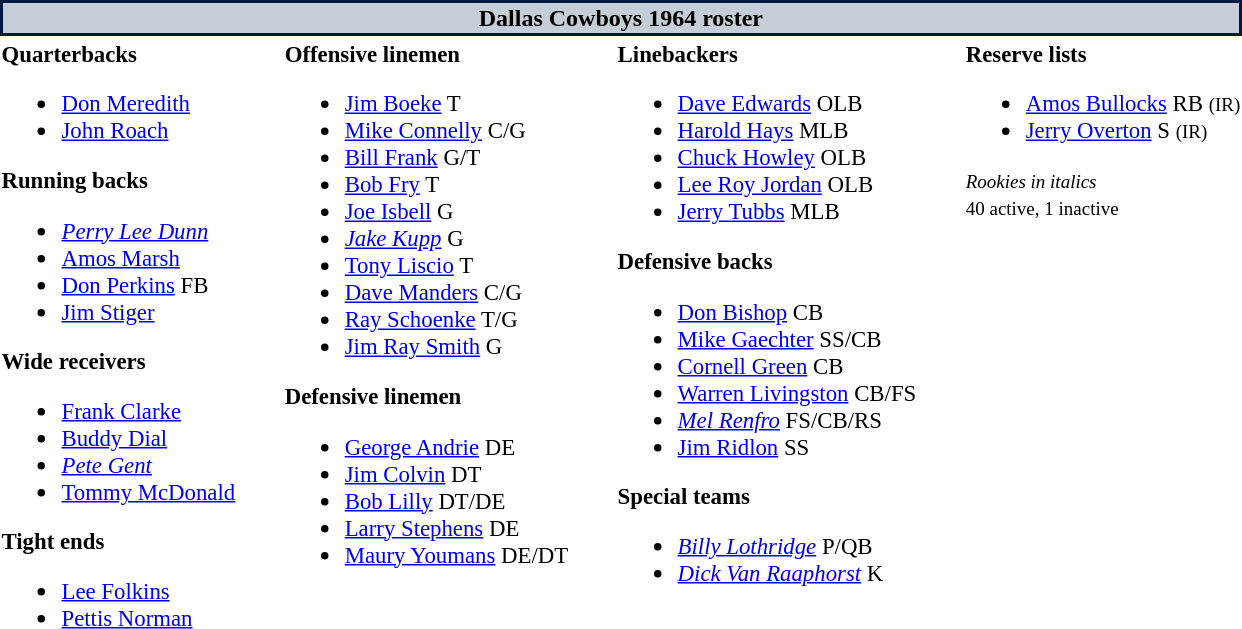<table class="toccolours" style="text-align: left;">
<tr>
<th colspan="7" style="background:#c5ced6; color:black; border: 2px solid #001942; text-align: center;">Dallas Cowboys 1964 roster</th>
</tr>
<tr>
<td style="font-size: 95%;" valign="top"><strong>Quarterbacks</strong><br><ul><li> <a href='#'>Don Meredith</a></li><li> <a href='#'>John Roach</a></li></ul><strong>Running backs</strong><ul><li> <em><a href='#'>Perry Lee Dunn</a></em></li><li> <a href='#'>Amos Marsh</a></li><li> <a href='#'>Don Perkins</a> FB</li><li> <a href='#'>Jim Stiger</a></li></ul><strong>Wide receivers</strong><ul><li> <a href='#'>Frank Clarke</a></li><li> <a href='#'>Buddy Dial</a></li><li> <em><a href='#'>Pete Gent</a></em></li><li> <a href='#'>Tommy McDonald</a></li></ul><strong>Tight ends</strong><ul><li> <a href='#'>Lee Folkins</a></li><li> <a href='#'>Pettis Norman</a></li></ul></td>
<td style="width: 25px;"></td>
<td style="font-size: 95%;" valign="top"><strong>Offensive linemen</strong><br><ul><li> <a href='#'>Jim Boeke</a> T</li><li> <a href='#'>Mike Connelly</a> C/G</li><li> <a href='#'>Bill Frank</a> G/T</li><li> <a href='#'>Bob Fry</a> T</li><li> <a href='#'>Joe Isbell</a> G</li><li> <em><a href='#'>Jake Kupp</a></em> G</li><li> <a href='#'>Tony Liscio</a> T</li><li> <a href='#'>Dave Manders</a> C/G</li><li> <a href='#'>Ray Schoenke</a> T/G</li><li> <a href='#'>Jim Ray Smith</a> G</li></ul><strong>Defensive linemen</strong><ul><li> <a href='#'>George Andrie</a> DE</li><li> <a href='#'>Jim Colvin</a> DT</li><li> <a href='#'>Bob Lilly</a> DT/DE</li><li> <a href='#'>Larry Stephens</a> DE</li><li> <a href='#'>Maury Youmans</a> DE/DT</li></ul></td>
<td style="width: 25px;"></td>
<td style="font-size: 95%;" valign="top"><strong>Linebackers</strong><br><ul><li> <a href='#'>Dave Edwards</a> OLB</li><li> <a href='#'>Harold Hays</a> MLB</li><li> <a href='#'>Chuck Howley</a> OLB</li><li> <a href='#'>Lee Roy Jordan</a> OLB</li><li> <a href='#'>Jerry Tubbs</a> MLB</li></ul><strong>Defensive backs</strong><ul><li> <a href='#'>Don Bishop</a> CB</li><li> <a href='#'>Mike Gaechter</a> SS/CB</li><li> <a href='#'>Cornell Green</a> CB</li><li> <a href='#'>Warren Livingston</a> CB/FS</li><li> <em><a href='#'>Mel Renfro</a></em> FS/CB/RS</li><li> <a href='#'>Jim Ridlon</a> SS</li></ul><strong>Special teams</strong><ul><li> <em><a href='#'>Billy Lothridge</a></em> P/QB</li><li> <em><a href='#'>Dick Van Raaphorst</a></em> K</li></ul></td>
<td style="width: 25px;"></td>
<td style="font-size: 95%;" valign="top"><strong>Reserve lists</strong><br><ul><li> <a href='#'>Amos Bullocks</a> RB <small>(IR)</small> </li><li> <a href='#'>Jerry Overton</a> S <small>(IR)</small> </li></ul><small><em>Rookies in italics</em></small><br>
<small>40 active, 1 inactive</small></td>
</tr>
<tr>
</tr>
</table>
